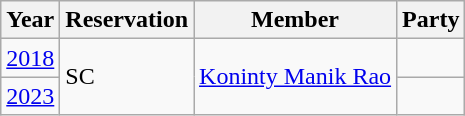<table class="wikitable sortable">
<tr>
<th>Year</th>
<th>Reservation</th>
<th>Member</th>
<th colspan=2>Party</th>
</tr>
<tr>
<td><a href='#'>2018</a></td>
<td rowspan=2>SC</td>
<td rowspan=2><a href='#'>Koninty Manik Rao</a></td>
<td></td>
</tr>
<tr>
<td><a href='#'>2023</a></td>
<td></td>
</tr>
</table>
